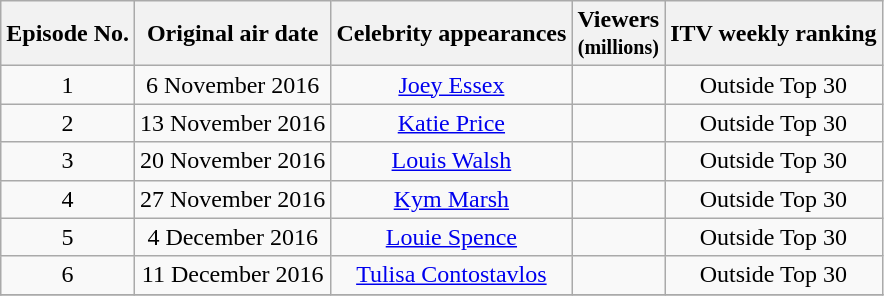<table class="wikitable" style="text-align:center;">
<tr>
<th>Episode No.</th>
<th>Original air date</th>
<th>Celebrity appearances</th>
<th>Viewers<br><small>(millions)</small></th>
<th>ITV weekly ranking</th>
</tr>
<tr>
<td>1</td>
<td>6 November 2016</td>
<td><a href='#'>Joey Essex</a></td>
<td></td>
<td>Outside Top 30</td>
</tr>
<tr>
<td>2</td>
<td>13 November 2016</td>
<td><a href='#'>Katie Price</a></td>
<td></td>
<td>Outside Top 30</td>
</tr>
<tr>
<td>3</td>
<td>20 November 2016</td>
<td><a href='#'>Louis Walsh</a></td>
<td></td>
<td>Outside Top 30</td>
</tr>
<tr>
<td>4</td>
<td>27 November 2016</td>
<td><a href='#'>Kym Marsh</a></td>
<td></td>
<td>Outside Top 30</td>
</tr>
<tr>
<td>5</td>
<td>4 December 2016</td>
<td><a href='#'>Louie Spence</a></td>
<td></td>
<td>Outside Top 30</td>
</tr>
<tr>
<td>6</td>
<td>11 December 2016</td>
<td><a href='#'>Tulisa Contostavlos</a></td>
<td></td>
<td>Outside Top 30</td>
</tr>
<tr>
</tr>
</table>
